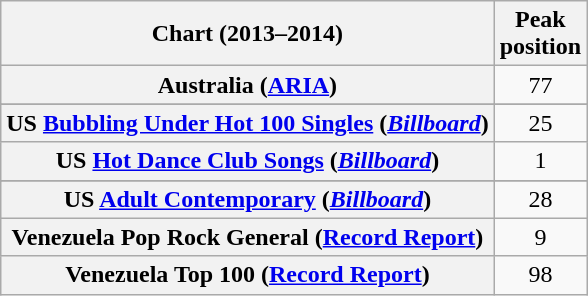<table class="wikitable sortable plainrowheaders" style="text-align:center">
<tr>
<th scope="col">Chart (2013–2014)</th>
<th scope="col">Peak<br>position</th>
</tr>
<tr>
<th scope="row">Australia (<a href='#'>ARIA</a>)</th>
<td style="text-align:center">77</td>
</tr>
<tr>
</tr>
<tr>
</tr>
<tr>
</tr>
<tr>
</tr>
<tr>
</tr>
<tr>
</tr>
<tr>
</tr>
<tr>
</tr>
<tr>
</tr>
<tr>
<th scope="row">US <a href='#'>Bubbling Under Hot 100 Singles</a> (<em><a href='#'>Billboard</a></em>)</th>
<td style="text-align:center">25</td>
</tr>
<tr>
<th scope="row">US <a href='#'>Hot Dance Club Songs</a> (<em><a href='#'>Billboard</a></em>)</th>
<td style="text-align:center">1</td>
</tr>
<tr>
</tr>
<tr>
<th scope="row">US <a href='#'>Adult Contemporary</a> (<em><a href='#'>Billboard</a></em>)</th>
<td style="text-align:center">28</td>
</tr>
<tr>
<th scope="row">Venezuela Pop Rock General (<a href='#'>Record Report</a>)</th>
<td style="text-align:center;">9</td>
</tr>
<tr>
<th scope="row">Venezuela Top 100 (<a href='#'>Record Report</a>)</th>
<td style="text-align:center;">98</td>
</tr>
</table>
